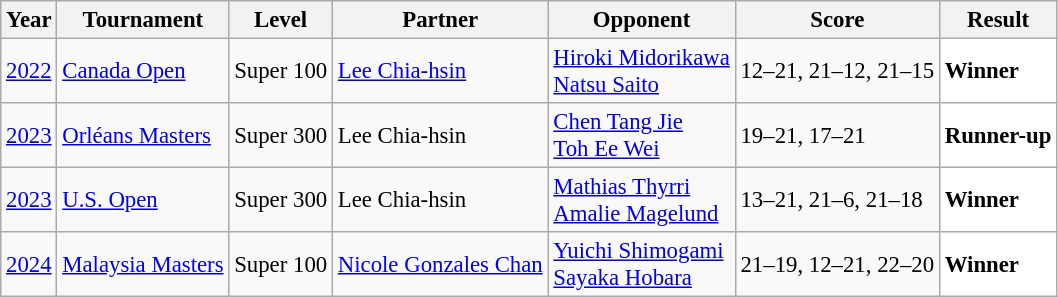<table class="sortable wikitable" style="font-size: 95%;">
<tr>
<th>Year</th>
<th>Tournament</th>
<th>Level</th>
<th>Partner</th>
<th>Opponent</th>
<th>Score</th>
<th>Result</th>
</tr>
<tr>
<td align="center"><a href='#'>2022</a></td>
<td align="left"><a href='#'>Canada Open</a></td>
<td align="left">Super 100</td>
<td align="left"> <a href='#'>Lee Chia-hsin</a></td>
<td align="left"> <a href='#'>Hiroki Midorikawa</a><br> <a href='#'>Natsu Saito</a></td>
<td align="left">12–21, 21–12, 21–15</td>
<td style="text-align:left; background:white"> <strong>Winner</strong></td>
</tr>
<tr>
<td align="center"><a href='#'>2023</a></td>
<td align="left"><a href='#'>Orléans Masters</a></td>
<td align="left">Super 300</td>
<td align="left"> Lee Chia-hsin</td>
<td align="left"> <a href='#'>Chen Tang Jie</a><br> <a href='#'>Toh Ee Wei</a></td>
<td align="left">19–21, 17–21</td>
<td style="text-align:left; background:white"> <strong>Runner-up</strong></td>
</tr>
<tr>
<td align="center"><a href='#'>2023</a></td>
<td align="left"><a href='#'>U.S. Open</a></td>
<td align="left">Super 300</td>
<td align="left"> Lee Chia-hsin</td>
<td align="left"> <a href='#'>Mathias Thyrri</a><br> <a href='#'>Amalie Magelund</a></td>
<td align="left">13–21, 21–6, 21–18</td>
<td style="text-align:left; background:white"> <strong>Winner</strong></td>
</tr>
<tr>
<td align="center"><a href='#'>2024</a></td>
<td align="left"><a href='#'>Malaysia Masters</a></td>
<td align="left">Super 100</td>
<td align="left"> <a href='#'>Nicole Gonzales Chan</a></td>
<td align="left"> <a href='#'>Yuichi Shimogami</a><br> <a href='#'>Sayaka Hobara</a></td>
<td align="left">21–19, 12–21, 22–20</td>
<td style="text-align:left; background:white"> <strong>Winner</strong></td>
</tr>
</table>
